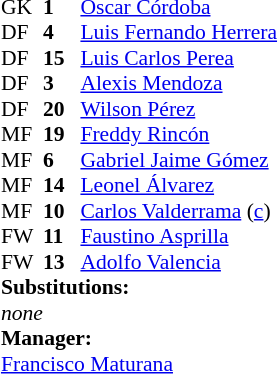<table cellspacing="0" cellpadding="0" style="font-size:90%; margin:0.2em auto;">
<tr>
<th width="25"></th>
<th width="25"></th>
</tr>
<tr>
<td>GK</td>
<td><strong>1</strong></td>
<td><a href='#'>Oscar Córdoba</a></td>
</tr>
<tr>
<td>DF</td>
<td><strong>4</strong></td>
<td><a href='#'>Luis Fernando Herrera</a></td>
</tr>
<tr>
<td>DF</td>
<td><strong>15</strong></td>
<td><a href='#'>Luis Carlos Perea</a></td>
</tr>
<tr>
<td>DF</td>
<td><strong>3</strong></td>
<td><a href='#'>Alexis Mendoza</a></td>
</tr>
<tr>
<td>DF</td>
<td><strong>20</strong></td>
<td><a href='#'>Wilson Pérez</a></td>
</tr>
<tr>
<td>MF</td>
<td><strong>19</strong></td>
<td><a href='#'>Freddy Rincón</a></td>
</tr>
<tr>
<td>MF</td>
<td><strong>6</strong></td>
<td><a href='#'>Gabriel Jaime Gómez</a></td>
</tr>
<tr>
<td>MF</td>
<td><strong>14</strong></td>
<td><a href='#'>Leonel Álvarez</a></td>
</tr>
<tr>
<td>MF</td>
<td><strong>10</strong></td>
<td><a href='#'>Carlos Valderrama</a> (<a href='#'>c</a>)</td>
</tr>
<tr>
<td>FW</td>
<td><strong>11</strong></td>
<td><a href='#'>Faustino Asprilla</a></td>
</tr>
<tr>
<td>FW</td>
<td><strong>13</strong></td>
<td><a href='#'>Adolfo Valencia</a></td>
</tr>
<tr>
<td colspan=3><strong>Substitutions:</strong></td>
</tr>
<tr>
<td><em>none</em></td>
</tr>
<tr>
<td colspan=3><strong>Manager:</strong></td>
</tr>
<tr>
<td colspan=3> <a href='#'>Francisco Maturana</a></td>
</tr>
</table>
